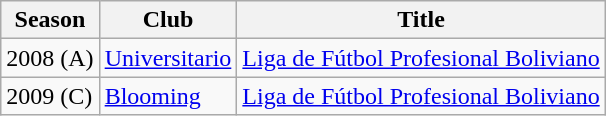<table class="wikitable">
<tr>
<th>Season</th>
<th>Club</th>
<th>Title</th>
</tr>
<tr>
<td>2008 (A)</td>
<td><a href='#'>Universitario</a></td>
<td><a href='#'>Liga de Fútbol Profesional Boliviano</a></td>
</tr>
<tr>
<td>2009 (C)</td>
<td><a href='#'>Blooming</a></td>
<td><a href='#'>Liga de Fútbol Profesional Boliviano</a></td>
</tr>
</table>
